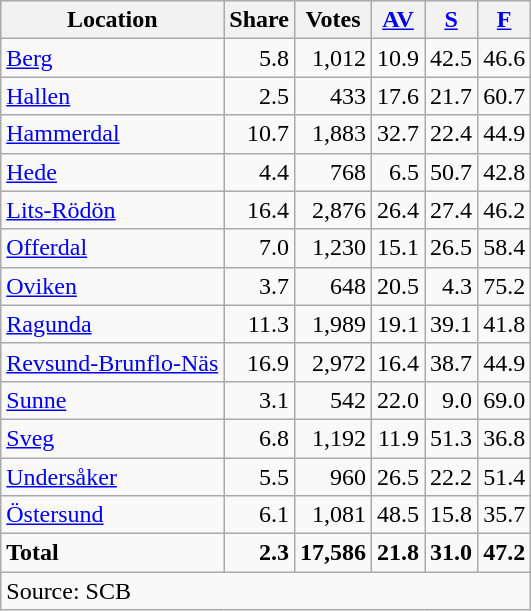<table class="wikitable sortable" style=text-align:right>
<tr>
<th>Location</th>
<th>Share</th>
<th>Votes</th>
<th><a href='#'>AV</a></th>
<th><a href='#'>S</a></th>
<th><a href='#'>F</a></th>
</tr>
<tr>
<td align=left><a href='#'>Berg</a></td>
<td>5.8</td>
<td>1,012</td>
<td>10.9</td>
<td>42.5</td>
<td>46.6</td>
</tr>
<tr>
<td align=left><a href='#'>Hallen</a></td>
<td>2.5</td>
<td>433</td>
<td>17.6</td>
<td>21.7</td>
<td>60.7</td>
</tr>
<tr>
<td align=left><a href='#'>Hammerdal</a></td>
<td>10.7</td>
<td>1,883</td>
<td>32.7</td>
<td>22.4</td>
<td>44.9</td>
</tr>
<tr>
<td align=left><a href='#'>Hede</a></td>
<td>4.4</td>
<td>768</td>
<td>6.5</td>
<td>50.7</td>
<td>42.8</td>
</tr>
<tr>
<td align=left><a href='#'>Lits-Rödön</a></td>
<td>16.4</td>
<td>2,876</td>
<td>26.4</td>
<td>27.4</td>
<td>46.2</td>
</tr>
<tr>
<td align=left><a href='#'>Offerdal</a></td>
<td>7.0</td>
<td>1,230</td>
<td>15.1</td>
<td>26.5</td>
<td>58.4</td>
</tr>
<tr>
<td align=left><a href='#'>Oviken</a></td>
<td>3.7</td>
<td>648</td>
<td>20.5</td>
<td>4.3</td>
<td>75.2</td>
</tr>
<tr>
<td align=left><a href='#'>Ragunda</a></td>
<td>11.3</td>
<td>1,989</td>
<td>19.1</td>
<td>39.1</td>
<td>41.8</td>
</tr>
<tr>
<td align=left><a href='#'>Revsund-Brunflo-Näs</a></td>
<td>16.9</td>
<td>2,972</td>
<td>16.4</td>
<td>38.7</td>
<td>44.9</td>
</tr>
<tr>
<td align=left><a href='#'>Sunne</a></td>
<td>3.1</td>
<td>542</td>
<td>22.0</td>
<td>9.0</td>
<td>69.0</td>
</tr>
<tr>
<td align=left><a href='#'>Sveg</a></td>
<td>6.8</td>
<td>1,192</td>
<td>11.9</td>
<td>51.3</td>
<td>36.8</td>
</tr>
<tr>
<td align=left><a href='#'>Undersåker</a></td>
<td>5.5</td>
<td>960</td>
<td>26.5</td>
<td>22.2</td>
<td>51.4</td>
</tr>
<tr>
<td align=left><a href='#'>Östersund</a></td>
<td>6.1</td>
<td>1,081</td>
<td>48.5</td>
<td>15.8</td>
<td>35.7</td>
</tr>
<tr>
<td align=left><strong>Total</strong></td>
<td><strong>2.3</strong></td>
<td><strong>17,586</strong></td>
<td><strong>21.8</strong></td>
<td><strong>31.0</strong></td>
<td><strong>47.2</strong></td>
</tr>
<tr>
<td align=left colspan=6>Source: SCB </td>
</tr>
</table>
